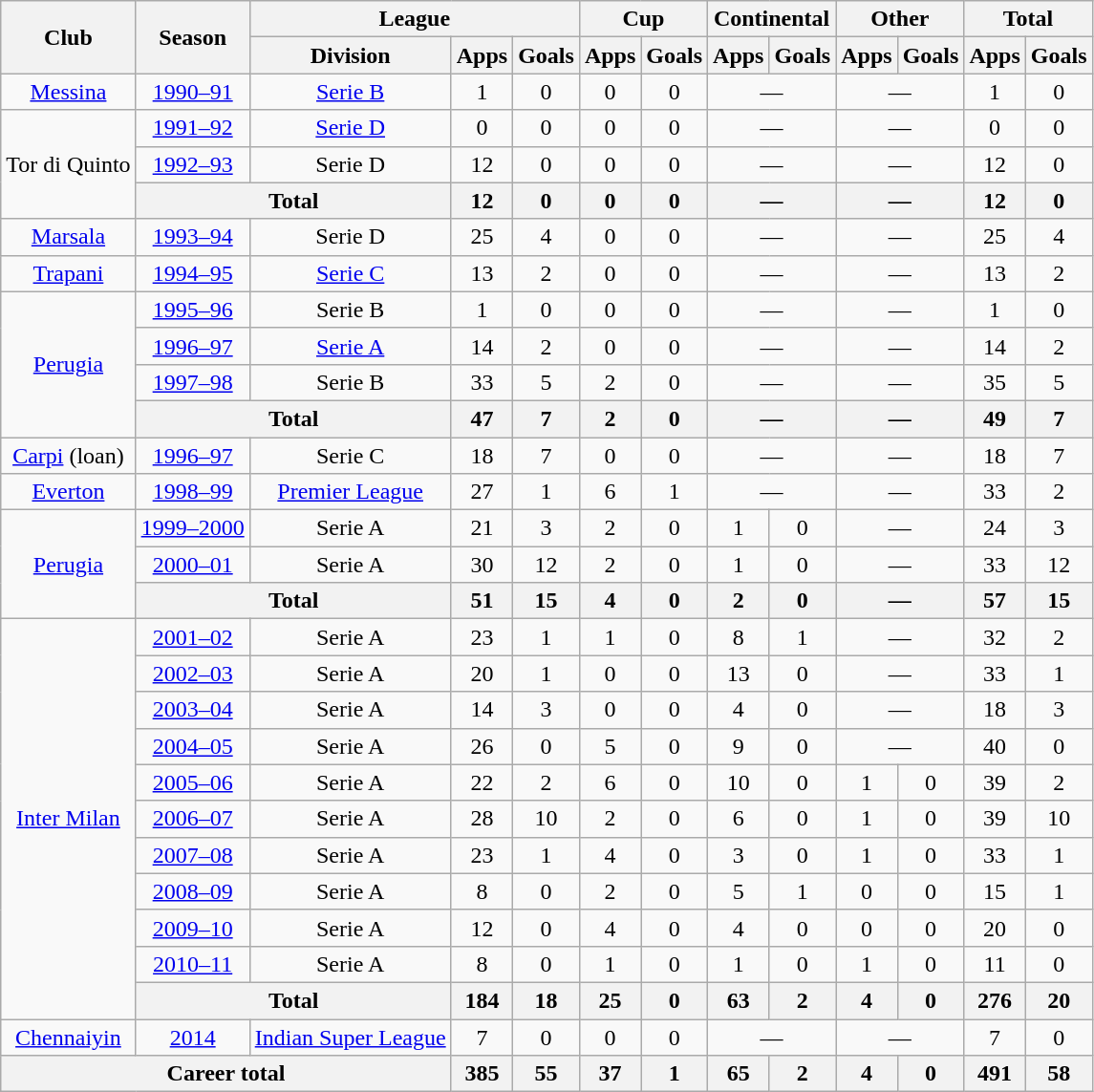<table class="wikitable" style="text-align:center">
<tr>
<th rowspan="2">Club</th>
<th rowspan="2">Season</th>
<th colspan="3">League</th>
<th colspan="2">Cup</th>
<th colspan="2">Continental</th>
<th colspan="2">Other</th>
<th colspan="2">Total</th>
</tr>
<tr>
<th>Division</th>
<th>Apps</th>
<th>Goals</th>
<th>Apps</th>
<th>Goals</th>
<th>Apps</th>
<th>Goals</th>
<th>Apps</th>
<th>Goals</th>
<th>Apps</th>
<th>Goals</th>
</tr>
<tr>
<td rowspan="1"><a href='#'>Messina</a></td>
<td><a href='#'>1990–91</a></td>
<td rowspan="1"><a href='#'>Serie B</a></td>
<td>1</td>
<td>0</td>
<td>0</td>
<td>0</td>
<td colspan="2">—</td>
<td colspan="2">—</td>
<td>1</td>
<td>0</td>
</tr>
<tr>
<td rowspan="3">Tor di Quinto</td>
<td><a href='#'>1991–92</a></td>
<td><a href='#'>Serie D</a></td>
<td>0</td>
<td>0</td>
<td>0</td>
<td>0</td>
<td colspan="2">—</td>
<td colspan="2">—</td>
<td>0</td>
<td>0</td>
</tr>
<tr>
<td><a href='#'>1992–93</a></td>
<td>Serie D</td>
<td>12</td>
<td>0</td>
<td>0</td>
<td>0</td>
<td colspan="2">—</td>
<td colspan="2">—</td>
<td>12</td>
<td>0</td>
</tr>
<tr>
<th colspan="2">Total</th>
<th>12</th>
<th>0</th>
<th>0</th>
<th>0</th>
<th colspan="2">—</th>
<th colspan="2">—</th>
<th>12</th>
<th>0</th>
</tr>
<tr>
<td rowspan="1"><a href='#'>Marsala</a></td>
<td><a href='#'>1993–94</a></td>
<td rowspan="1">Serie D</td>
<td>25</td>
<td>4</td>
<td>0</td>
<td>0</td>
<td colspan="2">—</td>
<td colspan="2">—</td>
<td>25</td>
<td>4</td>
</tr>
<tr>
<td rowspan="1"><a href='#'>Trapani</a></td>
<td><a href='#'>1994–95</a></td>
<td rowspan="1"><a href='#'>Serie C</a></td>
<td>13</td>
<td>2</td>
<td>0</td>
<td>0</td>
<td colspan="2">—</td>
<td colspan="2">—</td>
<td>13</td>
<td>2</td>
</tr>
<tr>
<td rowspan="4"><a href='#'>Perugia</a></td>
<td><a href='#'>1995–96</a></td>
<td rowspan="1">Serie B</td>
<td>1</td>
<td>0</td>
<td>0</td>
<td>0</td>
<td colspan="2">—</td>
<td colspan="2">—</td>
<td>1</td>
<td>0</td>
</tr>
<tr>
<td><a href='#'>1996–97</a></td>
<td rowspan="1"><a href='#'>Serie A</a></td>
<td>14</td>
<td>2</td>
<td>0</td>
<td>0</td>
<td colspan="2">—</td>
<td colspan="2">—</td>
<td>14</td>
<td>2</td>
</tr>
<tr>
<td><a href='#'>1997–98</a></td>
<td rowspan="1">Serie B</td>
<td>33</td>
<td>5</td>
<td>2</td>
<td>0</td>
<td colspan="2">—</td>
<td colspan="2">—</td>
<td>35</td>
<td>5</td>
</tr>
<tr>
<th colspan="2">Total</th>
<th>47</th>
<th>7</th>
<th>2</th>
<th>0</th>
<th colspan="2">—</th>
<th colspan="2">—</th>
<th>49</th>
<th>7</th>
</tr>
<tr>
<td rowspan="1"><a href='#'>Carpi</a> (loan)</td>
<td><a href='#'>1996–97</a></td>
<td rowspan="1">Serie C</td>
<td>18</td>
<td>7</td>
<td>0</td>
<td>0</td>
<td colspan="2">—</td>
<td colspan="2">—</td>
<td>18</td>
<td>7</td>
</tr>
<tr>
<td rowspan="1"><a href='#'>Everton</a></td>
<td><a href='#'>1998–99</a></td>
<td rowspan="1"><a href='#'>Premier League</a></td>
<td>27</td>
<td>1</td>
<td>6</td>
<td>1</td>
<td colspan="2">—</td>
<td colspan="2">—</td>
<td>33</td>
<td>2</td>
</tr>
<tr>
<td rowspan="3"><a href='#'>Perugia</a></td>
<td><a href='#'>1999–2000</a></td>
<td>Serie A</td>
<td>21</td>
<td>3</td>
<td>2</td>
<td>0</td>
<td>1</td>
<td>0</td>
<td colspan="2">—</td>
<td>24</td>
<td>3</td>
</tr>
<tr>
<td><a href='#'>2000–01</a></td>
<td>Serie A</td>
<td>30</td>
<td>12</td>
<td>2</td>
<td>0</td>
<td>1</td>
<td>0</td>
<td colspan="2">—</td>
<td>33</td>
<td>12</td>
</tr>
<tr>
<th colspan="2">Total</th>
<th>51</th>
<th>15</th>
<th>4</th>
<th>0</th>
<th>2</th>
<th>0</th>
<th colspan="2">—</th>
<th>57</th>
<th>15</th>
</tr>
<tr>
<td rowspan="11"><a href='#'>Inter Milan</a></td>
<td><a href='#'>2001–02</a></td>
<td>Serie A</td>
<td>23</td>
<td>1</td>
<td>1</td>
<td>0</td>
<td>8</td>
<td>1</td>
<td colspan="2">—</td>
<td>32</td>
<td>2</td>
</tr>
<tr>
<td><a href='#'>2002–03</a></td>
<td>Serie A</td>
<td>20</td>
<td>1</td>
<td>0</td>
<td>0</td>
<td>13</td>
<td>0</td>
<td colspan="2">—</td>
<td>33</td>
<td>1</td>
</tr>
<tr>
<td><a href='#'>2003–04</a></td>
<td>Serie A</td>
<td>14</td>
<td>3</td>
<td>0</td>
<td>0</td>
<td>4</td>
<td>0</td>
<td colspan="2">—</td>
<td>18</td>
<td>3</td>
</tr>
<tr>
<td><a href='#'>2004–05</a></td>
<td>Serie A</td>
<td>26</td>
<td>0</td>
<td>5</td>
<td>0</td>
<td>9</td>
<td>0</td>
<td colspan="2">—</td>
<td>40</td>
<td>0</td>
</tr>
<tr>
<td><a href='#'>2005–06</a></td>
<td>Serie A</td>
<td>22</td>
<td>2</td>
<td>6</td>
<td>0</td>
<td>10</td>
<td>0</td>
<td>1</td>
<td>0</td>
<td>39</td>
<td>2</td>
</tr>
<tr>
<td><a href='#'>2006–07</a></td>
<td>Serie A</td>
<td>28</td>
<td>10</td>
<td>2</td>
<td>0</td>
<td>6</td>
<td>0</td>
<td>1</td>
<td>0</td>
<td>39</td>
<td>10</td>
</tr>
<tr>
<td><a href='#'>2007–08</a></td>
<td>Serie A</td>
<td>23</td>
<td>1</td>
<td>4</td>
<td>0</td>
<td>3</td>
<td>0</td>
<td>1</td>
<td>0</td>
<td>33</td>
<td>1</td>
</tr>
<tr>
<td><a href='#'>2008–09</a></td>
<td>Serie A</td>
<td>8</td>
<td>0</td>
<td>2</td>
<td>0</td>
<td>5</td>
<td>1</td>
<td>0</td>
<td>0</td>
<td>15</td>
<td>1</td>
</tr>
<tr>
<td><a href='#'>2009–10</a></td>
<td>Serie A</td>
<td>12</td>
<td>0</td>
<td>4</td>
<td>0</td>
<td>4</td>
<td>0</td>
<td>0</td>
<td>0</td>
<td>20</td>
<td>0</td>
</tr>
<tr>
<td><a href='#'>2010–11</a></td>
<td>Serie A</td>
<td>8</td>
<td>0</td>
<td>1</td>
<td>0</td>
<td>1</td>
<td>0</td>
<td>1</td>
<td>0</td>
<td>11</td>
<td>0</td>
</tr>
<tr>
<th colspan="2">Total</th>
<th>184</th>
<th>18</th>
<th>25</th>
<th>0</th>
<th>63</th>
<th>2</th>
<th>4</th>
<th>0</th>
<th>276</th>
<th>20</th>
</tr>
<tr>
<td rowspan="1"><a href='#'>Chennaiyin</a></td>
<td><a href='#'>2014</a></td>
<td rowspan="1"><a href='#'>Indian Super League</a></td>
<td>7</td>
<td>0</td>
<td>0</td>
<td>0</td>
<td colspan="2">—</td>
<td colspan="2">—</td>
<td>7</td>
<td>0</td>
</tr>
<tr>
<th colspan="3">Career total</th>
<th>385</th>
<th>55</th>
<th>37</th>
<th>1</th>
<th>65</th>
<th>2</th>
<th>4</th>
<th>0</th>
<th>491</th>
<th>58</th>
</tr>
</table>
